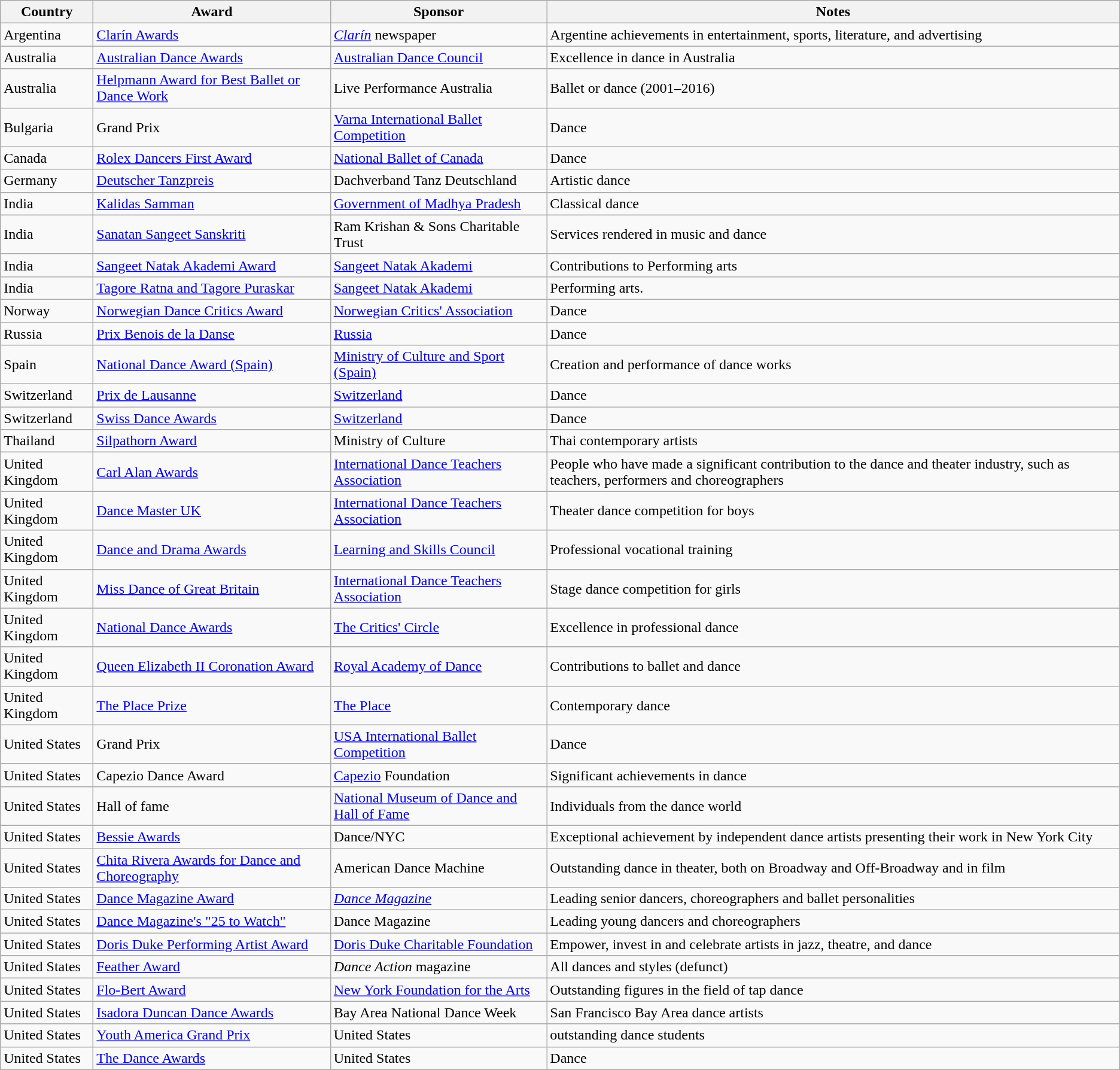<table class="wikitable sortable">
<tr>
<th style="width:6em;">Country</th>
<th>Award</th>
<th>Sponsor</th>
<th>Notes</th>
</tr>
<tr>
<td>Argentina</td>
<td><a href='#'>Clarín Awards</a></td>
<td><em><a href='#'>Clarín</a></em> newspaper</td>
<td>Argentine achievements in entertainment, sports, literature, and advertising</td>
</tr>
<tr>
<td>Australia</td>
<td><a href='#'>Australian Dance Awards</a></td>
<td><a href='#'>Australian Dance Council</a></td>
<td>Excellence in dance in Australia</td>
</tr>
<tr>
<td>Australia</td>
<td><a href='#'>Helpmann Award for Best Ballet or Dance Work</a></td>
<td>Live Performance Australia</td>
<td>Ballet or dance (2001–2016)</td>
</tr>
<tr>
<td>Bulgaria</td>
<td>Grand Prix</td>
<td><a href='#'>Varna International Ballet Competition</a></td>
<td>Dance</td>
</tr>
<tr>
<td>Canada</td>
<td><a href='#'>Rolex Dancers First Award</a></td>
<td><a href='#'>National Ballet of Canada</a></td>
<td>Dance</td>
</tr>
<tr>
<td>Germany</td>
<td><a href='#'>Deutscher Tanzpreis</a></td>
<td>Dachverband Tanz Deutschland</td>
<td>Artistic dance</td>
</tr>
<tr>
<td>India</td>
<td><a href='#'>Kalidas Samman</a></td>
<td><a href='#'>Government of Madhya Pradesh</a></td>
<td>Classical dance</td>
</tr>
<tr>
<td>India</td>
<td><a href='#'>Sanatan Sangeet Sanskriti</a></td>
<td>Ram Krishan & Sons Charitable Trust</td>
<td>Services rendered in music and dance</td>
</tr>
<tr>
<td>India</td>
<td><a href='#'>Sangeet Natak Akademi Award</a></td>
<td><a href='#'>Sangeet Natak Akademi</a></td>
<td>Contributions to Performing arts</td>
</tr>
<tr>
<td>India</td>
<td><a href='#'>Tagore Ratna and Tagore Puraskar</a></td>
<td><a href='#'>Sangeet Natak Akademi</a></td>
<td>Performing arts.</td>
</tr>
<tr>
<td>Norway</td>
<td><a href='#'>Norwegian Dance Critics Award</a></td>
<td><a href='#'>Norwegian Critics' Association</a></td>
<td>Dance</td>
</tr>
<tr>
<td>Russia</td>
<td><a href='#'>Prix Benois de la Danse</a></td>
<td><a href='#'>Russia</a></td>
<td>Dance</td>
</tr>
<tr>
<td>Spain</td>
<td><a href='#'>National Dance Award (Spain)</a></td>
<td><a href='#'>Ministry of Culture and Sport (Spain)</a></td>
<td>Creation and performance of dance works</td>
</tr>
<tr>
<td>Switzerland</td>
<td><a href='#'>Prix de Lausanne</a></td>
<td><a href='#'>Switzerland</a></td>
<td>Dance</td>
</tr>
<tr>
<td>Switzerland</td>
<td><a href='#'>Swiss Dance Awards</a></td>
<td><a href='#'>Switzerland</a></td>
<td>Dance</td>
</tr>
<tr>
<td>Thailand</td>
<td><a href='#'>Silpathorn Award</a></td>
<td>Ministry of Culture</td>
<td>Thai contemporary artists</td>
</tr>
<tr>
<td>United Kingdom</td>
<td><a href='#'>Carl Alan Awards</a></td>
<td><a href='#'>International Dance Teachers Association</a></td>
<td>People who have made a significant contribution to the dance and theater industry, such as teachers, performers and choreographers</td>
</tr>
<tr>
<td>United Kingdom</td>
<td><a href='#'>Dance Master UK</a></td>
<td><a href='#'>International Dance Teachers Association</a></td>
<td>Theater dance competition for boys</td>
</tr>
<tr>
<td>United Kingdom</td>
<td><a href='#'>Dance and Drama Awards</a></td>
<td><a href='#'>Learning and Skills Council</a></td>
<td>Professional vocational training</td>
</tr>
<tr>
<td>United Kingdom</td>
<td><a href='#'>Miss Dance of Great Britain</a></td>
<td><a href='#'>International Dance Teachers Association</a></td>
<td>Stage dance competition for girls</td>
</tr>
<tr>
<td>United Kingdom</td>
<td><a href='#'>National Dance Awards</a></td>
<td><a href='#'>The Critics' Circle</a></td>
<td>Excellence in professional dance</td>
</tr>
<tr>
<td>United Kingdom</td>
<td><a href='#'>Queen Elizabeth II Coronation Award</a></td>
<td><a href='#'>Royal Academy of Dance</a></td>
<td>Contributions to ballet and dance</td>
</tr>
<tr>
<td>United Kingdom</td>
<td><a href='#'>The Place Prize</a></td>
<td><a href='#'>The Place</a></td>
<td>Contemporary dance</td>
</tr>
<tr>
<td>United States</td>
<td>Grand Prix</td>
<td><a href='#'>USA International Ballet Competition</a></td>
<td>Dance</td>
</tr>
<tr>
<td>United States</td>
<td>Capezio Dance Award</td>
<td><a href='#'>Capezio</a> Foundation</td>
<td>Significant achievements in dance</td>
</tr>
<tr>
<td>United States</td>
<td>Hall of fame</td>
<td><a href='#'>National Museum of Dance and Hall of Fame</a></td>
<td>Individuals from the dance world</td>
</tr>
<tr>
<td>United States</td>
<td><a href='#'>Bessie Awards</a></td>
<td>Dance/NYC</td>
<td>Exceptional achievement by independent dance artists presenting their work in New York City</td>
</tr>
<tr>
<td>United States</td>
<td><a href='#'>Chita Rivera Awards for Dance and Choreography</a></td>
<td>American Dance Machine</td>
<td>Outstanding dance in theater, both on Broadway and Off-Broadway and in film</td>
</tr>
<tr>
<td>United States</td>
<td><a href='#'>Dance Magazine Award</a></td>
<td><em><a href='#'>Dance Magazine</a></em></td>
<td>Leading senior dancers, choreographers and ballet personalities</td>
</tr>
<tr>
<td>United States</td>
<td><a href='#'>Dance Magazine's "25 to Watch"</a></td>
<td>Dance Magazine</td>
<td>Leading young dancers and choreographers</td>
</tr>
<tr>
<td>United States</td>
<td><a href='#'>Doris Duke Performing Artist Award</a></td>
<td><a href='#'>Doris Duke Charitable Foundation</a></td>
<td>Empower, invest in and celebrate artists in jazz, theatre, and dance</td>
</tr>
<tr>
<td>United States</td>
<td><a href='#'>Feather Award</a></td>
<td><em>Dance Action</em> magazine</td>
<td>All dances and styles (defunct)</td>
</tr>
<tr>
<td>United States</td>
<td><a href='#'>Flo-Bert Award</a></td>
<td><a href='#'>New York Foundation for the Arts</a></td>
<td>Outstanding figures in the field of tap dance</td>
</tr>
<tr>
<td>United States</td>
<td><a href='#'>Isadora Duncan Dance Awards</a></td>
<td>Bay Area National Dance Week</td>
<td>San Francisco Bay Area dance artists</td>
</tr>
<tr>
<td>United States</td>
<td><a href='#'>Youth America Grand Prix</a></td>
<td>United States</td>
<td>outstanding dance students</td>
</tr>
<tr>
<td>United States</td>
<td><a href='#'>The Dance Awards</a></td>
<td>United States</td>
<td>Dance</td>
</tr>
</table>
